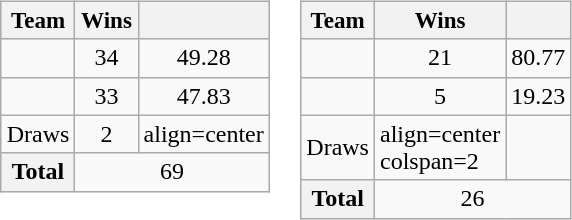<table style="float:right;">
<tr style="vertical-align: top;">
<td><br><table class="wikitable" style="float: right">
<tr style="font-size: 96%;">
<th>Team</th>
<th width=35px>Wins</th>
<th width=35px></th>
</tr>
<tr>
<td></td>
<td align=center>34</td>
<td align=center>49.28</td>
</tr>
<tr>
<td></td>
<td align=center>33</td>
<td align=center>47.83</td>
</tr>
<tr>
<td>Draws</td>
<td align=center>2</td>
<td>align=center </td>
</tr>
<tr>
<th>Total</th>
<td align=center colspan=2>69</td>
</tr>
</table>
</td>
<td><br><table class="wikitable" style="float: right">
<tr style="font-size: 96%;">
<th>Team</th>
<th width=35px>Wins</th>
<th width=35px></th>
</tr>
<tr>
<td></td>
<td align=center>21</td>
<td align=center>80.77</td>
</tr>
<tr>
<td></td>
<td align=center>5</td>
<td align=center>19.23</td>
</tr>
<tr>
<td>Draws</td>
<td>align=center colspan=2 </td>
</tr>
<tr>
<th>Total</th>
<td align=center colspan=2>26</td>
</tr>
</table>
</td>
</tr>
</table>
